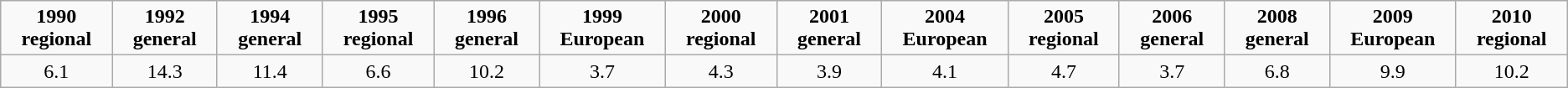<table class="wikitable" style="text-align:center">
<tr>
<td><strong>1990 regional</strong></td>
<td><strong>1992 general</strong></td>
<td><strong>1994 general</strong></td>
<td><strong>1995 regional</strong></td>
<td><strong>1996 general</strong></td>
<td><strong>1999 European</strong></td>
<td><strong>2000 regional</strong></td>
<td><strong>2001 general</strong></td>
<td><strong>2004 European</strong></td>
<td><strong>2005 regional</strong></td>
<td><strong>2006 general</strong></td>
<td><strong>2008 general</strong></td>
<td><strong>2009 European</strong></td>
<td><strong>2010 regional</strong></td>
</tr>
<tr>
<td>6.1</td>
<td>14.3</td>
<td>11.4</td>
<td>6.6</td>
<td>10.2</td>
<td>3.7</td>
<td>4.3</td>
<td>3.9</td>
<td>4.1</td>
<td>4.7</td>
<td>3.7</td>
<td>6.8</td>
<td>9.9</td>
<td>10.2</td>
</tr>
</table>
